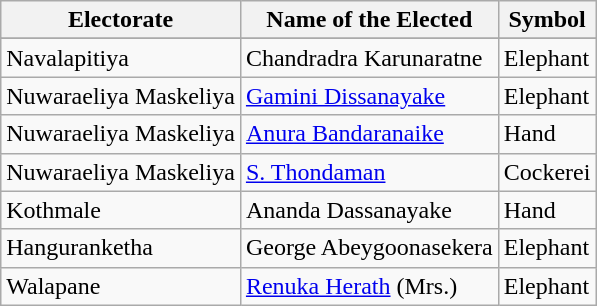<table class="wikitable" border="1">
<tr>
<th>Electorate</th>
<th>Name of the Elected</th>
<th>Symbol</th>
</tr>
<tr>
</tr>
<tr>
<td>Navalapitiya</td>
<td>Chandradra Karunaratne</td>
<td>Elephant</td>
</tr>
<tr>
<td>Nuwaraeliya  Maskeliya</td>
<td><a href='#'>Gamini Dissanayake</a></td>
<td>Elephant</td>
</tr>
<tr>
<td>Nuwaraeliya  Maskeliya</td>
<td><a href='#'>Anura Bandaranaike</a></td>
<td>Hand</td>
</tr>
<tr>
<td>Nuwaraeliya  Maskeliya</td>
<td><a href='#'>S. Thondaman</a></td>
<td>Cockerei</td>
</tr>
<tr>
<td>Kothmale</td>
<td>Ananda Dassanayake</td>
<td>Hand</td>
</tr>
<tr>
<td>Hanguranketha</td>
<td>George Abeygoonasekera</td>
<td>Elephant</td>
</tr>
<tr>
<td>Walapane</td>
<td><a href='#'>Renuka Herath</a> (Mrs.)</td>
<td>Elephant</td>
</tr>
</table>
